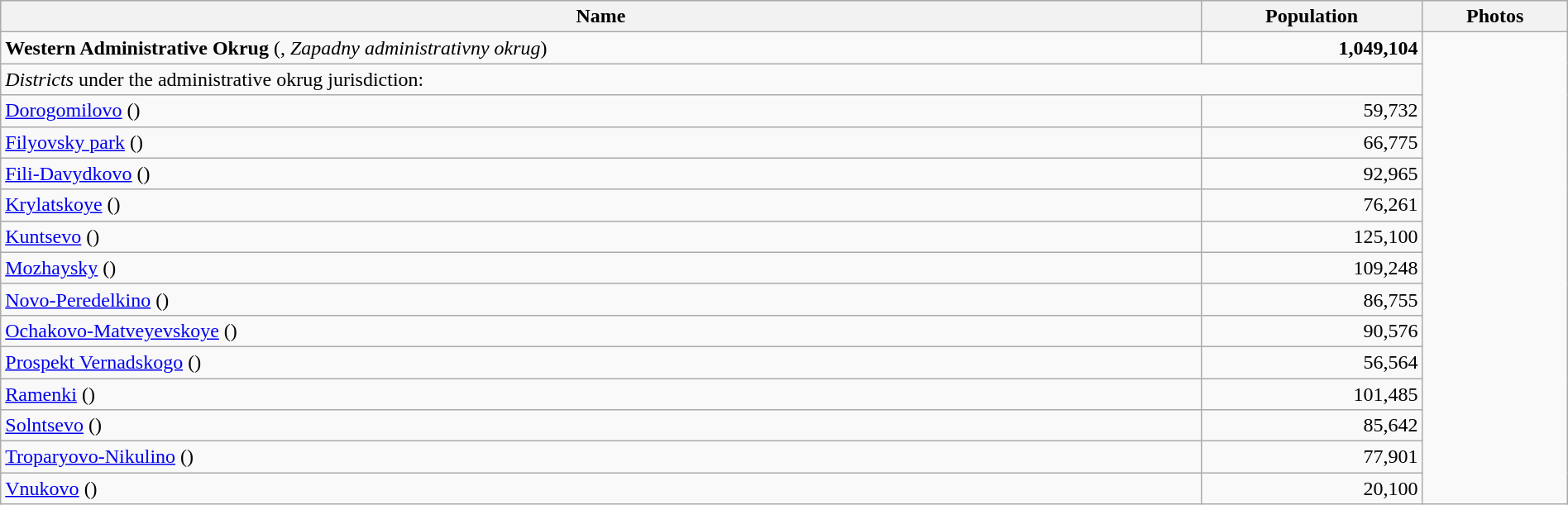<table width=100% class="wikitable">
<tr bgcolor="#CCCCFF" align="left">
<th>Name</th>
<th>Population</th>
<th>Photos</th>
</tr>
<tr>
<td><strong>Western Administrative Okrug</strong> (, <em>Zapadny administrativny okrug</em>)</td>
<td align="right"><strong>1,049,104</strong></td>
<td rowspan=15></td>
</tr>
<tr>
<td colspan=2><em>Districts</em> under the administrative okrug jurisdiction:</td>
</tr>
<tr>
<td><a href='#'>Dorogomilovo</a> ()</td>
<td align="right">59,732</td>
</tr>
<tr>
<td><a href='#'>Filyovsky park</a> ()</td>
<td align="right">66,775</td>
</tr>
<tr>
<td><a href='#'>Fili-Davydkovo</a> ()</td>
<td align="right">92,965</td>
</tr>
<tr>
<td><a href='#'>Krylatskoye</a> ()</td>
<td align="right">76,261</td>
</tr>
<tr>
<td><a href='#'>Kuntsevo</a> ()</td>
<td align="right">125,100</td>
</tr>
<tr>
<td><a href='#'>Mozhaysky</a> ()</td>
<td align="right">109,248</td>
</tr>
<tr>
<td><a href='#'>Novo-Peredelkino</a> ()</td>
<td align="right">86,755</td>
</tr>
<tr>
<td><a href='#'>Ochakovo-Matveyevskoye</a> ()</td>
<td align="right">90,576</td>
</tr>
<tr>
<td><a href='#'>Prospekt Vernadskogo</a> ()</td>
<td align="right">56,564</td>
</tr>
<tr>
<td><a href='#'>Ramenki</a> ()</td>
<td align="right">101,485</td>
</tr>
<tr>
<td><a href='#'>Solntsevo</a> ()</td>
<td align="right">85,642</td>
</tr>
<tr>
<td><a href='#'>Troparyovo-Nikulino</a> ()</td>
<td align="right">77,901</td>
</tr>
<tr>
<td><a href='#'>Vnukovo</a> ()</td>
<td align="right">20,100</td>
</tr>
</table>
